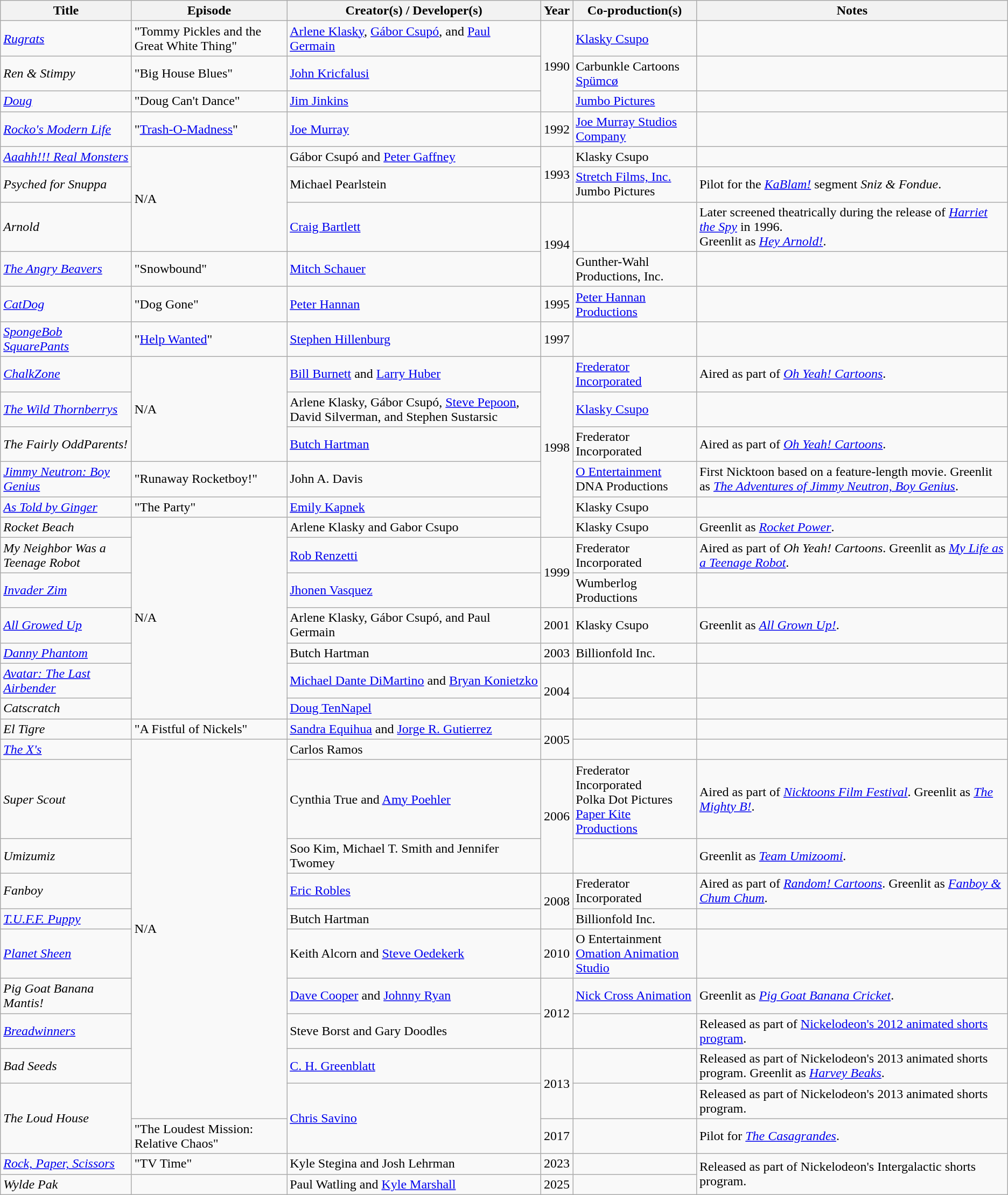<table class="wikitable sortable">
<tr>
<th>Title</th>
<th>Episode</th>
<th>Creator(s) / Developer(s)</th>
<th>Year</th>
<th>Co-production(s)</th>
<th>Notes</th>
</tr>
<tr>
<td><em><a href='#'>Rugrats</a></em></td>
<td>"Tommy Pickles and the Great White Thing"</td>
<td><a href='#'>Arlene Klasky</a>, <a href='#'>Gábor Csupó</a>, and <a href='#'>Paul Germain</a></td>
<td rowspan="3">1990</td>
<td><a href='#'>Klasky Csupo</a></td>
<td></td>
</tr>
<tr>
<td><em>Ren & Stimpy</em></td>
<td>"Big House Blues"</td>
<td><a href='#'>John Kricfalusi</a></td>
<td>Carbunkle Cartoons<br><a href='#'>Spümcø</a></td>
<td></td>
</tr>
<tr>
<td><em><a href='#'>Doug</a></em></td>
<td>"Doug Can't Dance"</td>
<td><a href='#'>Jim Jinkins</a></td>
<td><a href='#'>Jumbo Pictures</a></td>
<td></td>
</tr>
<tr>
<td><em><a href='#'>Rocko's Modern Life</a></em></td>
<td>"<a href='#'>Trash-O-Madness</a>"</td>
<td><a href='#'>Joe Murray</a></td>
<td>1992</td>
<td><a href='#'>Joe Murray Studios Company</a></td>
<td></td>
</tr>
<tr>
<td><em><a href='#'>Aaahh!!! Real Monsters</a></em></td>
<td rowspan="3">N/A</td>
<td>Gábor Csupó and <a href='#'>Peter Gaffney</a></td>
<td rowspan="2">1993</td>
<td>Klasky Csupo</td>
<td></td>
</tr>
<tr>
<td><em>Psyched for Snuppa</em></td>
<td>Michael Pearlstein</td>
<td><a href='#'>Stretch Films, Inc.</a><br>Jumbo Pictures</td>
<td>Pilot for the <em><a href='#'>KaBlam!</a></em> segment <em>Sniz & Fondue</em>.</td>
</tr>
<tr>
<td><em>Arnold</em></td>
<td><a href='#'>Craig Bartlett</a></td>
<td rowspan="2">1994</td>
<td></td>
<td>Later screened theatrically during the release of <em><a href='#'>Harriet the Spy</a></em> in 1996. <br> Greenlit as <em><a href='#'>Hey Arnold!</a></em>.</td>
</tr>
<tr>
<td><em><a href='#'>The Angry Beavers</a></em></td>
<td>"Snowbound"</td>
<td><a href='#'>Mitch Schauer</a></td>
<td>Gunther-Wahl Productions, Inc.</td>
<td></td>
</tr>
<tr>
<td><em><a href='#'>CatDog</a></em></td>
<td>"Dog Gone"</td>
<td><a href='#'>Peter Hannan</a></td>
<td>1995</td>
<td><a href='#'>Peter Hannan Productions</a></td>
<td></td>
</tr>
<tr>
<td><em><a href='#'>SpongeBob SquarePants</a></em></td>
<td>"<a href='#'>Help Wanted</a>"</td>
<td><a href='#'>Stephen Hillenburg</a></td>
<td>1997</td>
<td></td>
<td></td>
</tr>
<tr>
<td><em><a href='#'>ChalkZone</a></em></td>
<td rowspan="3">N/A</td>
<td><a href='#'>Bill Burnett</a> and <a href='#'>Larry Huber</a></td>
<td rowspan="6">1998</td>
<td><a href='#'>Frederator Incorporated</a></td>
<td>Aired as part of <em><a href='#'>Oh Yeah! Cartoons</a></em>.</td>
</tr>
<tr>
<td><em><a href='#'>The Wild Thornberrys</a></em></td>
<td>Arlene Klasky, Gábor Csupó, <a href='#'>Steve Pepoon</a>, David Silverman, and Stephen Sustarsic</td>
<td><a href='#'>Klasky Csupo</a></td>
<td></td>
</tr>
<tr>
<td><em>The Fairly OddParents!</em></td>
<td><a href='#'>Butch Hartman</a></td>
<td>Frederator Incorporated</td>
<td>Aired as part of <em><a href='#'>Oh Yeah! Cartoons</a></em>.</td>
</tr>
<tr>
<td><em><a href='#'>Jimmy Neutron: Boy Genius</a></em></td>
<td>"Runaway Rocketboy!"</td>
<td>John A. Davis</td>
<td><a href='#'>O Entertainment</a><br>DNA Productions</td>
<td>First Nicktoon based on a feature-length movie. Greenlit as <em><a href='#'>The Adventures of Jimmy Neutron, Boy Genius</a></em>.</td>
</tr>
<tr>
<td><em><a href='#'>As Told by Ginger</a></em></td>
<td>"The Party"</td>
<td><a href='#'>Emily Kapnek</a></td>
<td>Klasky Csupo</td>
<td></td>
</tr>
<tr>
<td><em>Rocket Beach</em></td>
<td rowspan="7">N/A</td>
<td>Arlene Klasky and Gabor Csupo</td>
<td>Klasky Csupo</td>
<td>Greenlit as <em><a href='#'>Rocket Power</a></em>.</td>
</tr>
<tr>
<td><em>My Neighbor Was a Teenage Robot</em></td>
<td><a href='#'>Rob Renzetti</a></td>
<td rowspan="2">1999</td>
<td>Frederator Incorporated</td>
<td>Aired as part of <em>Oh Yeah! Cartoons</em>. Greenlit as <em><a href='#'>My Life as a Teenage Robot</a></em>.</td>
</tr>
<tr>
<td><em><a href='#'>Invader Zim</a></em></td>
<td><a href='#'>Jhonen Vasquez</a></td>
<td>Wumberlog Productions</td>
<td></td>
</tr>
<tr>
<td><em><a href='#'>All Growed Up</a></em></td>
<td>Arlene Klasky, Gábor Csupó, and Paul Germain</td>
<td>2001</td>
<td>Klasky Csupo</td>
<td>Greenlit as <em><a href='#'>All Grown Up!</a></em>.</td>
</tr>
<tr>
<td><em><a href='#'>Danny Phantom</a></em></td>
<td>Butch Hartman</td>
<td>2003</td>
<td>Billionfold Inc.</td>
<td></td>
</tr>
<tr>
<td><em><a href='#'>Avatar: The Last Airbender</a></em></td>
<td><a href='#'>Michael Dante DiMartino</a> and <a href='#'>Bryan Konietzko</a></td>
<td rowspan="2">2004</td>
<td></td>
<td></td>
</tr>
<tr>
<td><em>Catscratch</em></td>
<td><a href='#'>Doug TenNapel</a></td>
<td></td>
<td></td>
</tr>
<tr>
<td><em>El Tigre</em></td>
<td>"A Fistful of Nickels"</td>
<td><a href='#'>Sandra Equihua</a> and <a href='#'>Jorge R. Gutierrez</a></td>
<td rowspan="2">2005</td>
<td></td>
<td></td>
</tr>
<tr>
<td><em><a href='#'>The X's</a></em></td>
<td rowspan="10">N/A</td>
<td>Carlos Ramos</td>
<td></td>
<td></td>
</tr>
<tr>
<td><em>Super Scout</em></td>
<td>Cynthia True and <a href='#'>Amy Poehler</a></td>
<td rowspan="2">2006</td>
<td>Frederator Incorporated<br>Polka Dot Pictures<br><a href='#'>Paper Kite Productions</a></td>
<td>Aired as part of <em><a href='#'>Nicktoons Film Festival</a></em>. Greenlit as <em><a href='#'>The Mighty B!</a></em>.</td>
</tr>
<tr>
<td><em>Umizumiz</em></td>
<td>Soo Kim, Michael T. Smith and Jennifer Twomey</td>
<td></td>
<td>Greenlit as <em><a href='#'>Team Umizoomi</a></em>.</td>
</tr>
<tr>
<td><em>Fanboy</em></td>
<td><a href='#'>Eric Robles</a></td>
<td rowspan="2">2008</td>
<td>Frederator Incorporated</td>
<td>Aired as part of <em><a href='#'>Random! Cartoons</a></em>. Greenlit as <em><a href='#'>Fanboy & Chum Chum</a></em>.</td>
</tr>
<tr>
<td><em><a href='#'>T.U.F.F. Puppy</a></em></td>
<td>Butch Hartman</td>
<td>Billionfold Inc.</td>
<td></td>
</tr>
<tr>
<td><em><a href='#'>Planet Sheen</a></em></td>
<td>Keith Alcorn and <a href='#'>Steve Oedekerk</a></td>
<td>2010</td>
<td>O Entertainment<br><a href='#'>Omation Animation Studio</a></td>
<td></td>
</tr>
<tr>
<td><em>Pig Goat Banana Mantis!</em></td>
<td><a href='#'>Dave Cooper</a> and <a href='#'>Johnny Ryan</a></td>
<td rowspan="2">2012</td>
<td><a href='#'>Nick Cross Animation</a></td>
<td>Greenlit as <em><a href='#'>Pig Goat Banana Cricket</a></em>.</td>
</tr>
<tr>
<td><em><a href='#'>Breadwinners</a></em></td>
<td>Steve Borst and Gary Doodles</td>
<td></td>
<td>Released as part of <a href='#'>Nickelodeon's 2012 animated shorts program</a>.</td>
</tr>
<tr>
<td><em>Bad Seeds</em></td>
<td><a href='#'>C. H. Greenblatt</a></td>
<td rowspan="2">2013</td>
<td></td>
<td>Released as part of Nickelodeon's 2013 animated shorts program. Greenlit as <em><a href='#'>Harvey Beaks</a></em>.</td>
</tr>
<tr>
<td rowspan="2"><em>The Loud House</em></td>
<td rowspan="2"><a href='#'>Chris Savino</a></td>
<td></td>
<td>Released as part of Nickelodeon's 2013 animated shorts program.</td>
</tr>
<tr>
<td>"The Loudest Mission: Relative Chaos"</td>
<td>2017</td>
<td></td>
<td>Pilot for <em><a href='#'>The Casagrandes</a></em>.</td>
</tr>
<tr>
<td><em><a href='#'>Rock, Paper, Scissors</a></em></td>
<td>"TV Time"</td>
<td>Kyle Stegina and Josh Lehrman</td>
<td>2023</td>
<td></td>
<td rowspan="2">Released as part of Nickelodeon's Intergalactic shorts program.</td>
</tr>
<tr>
<td><em>Wylde Pak</em></td>
<td></td>
<td>Paul Watling and <a href='#'>Kyle Marshall</a></td>
<td>2025</td>
<td></td>
</tr>
</table>
